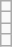<table class="wikitable">
<tr>
<td></td>
</tr>
<tr>
<td></td>
</tr>
<tr>
<td></td>
</tr>
<tr>
<td></td>
</tr>
</table>
